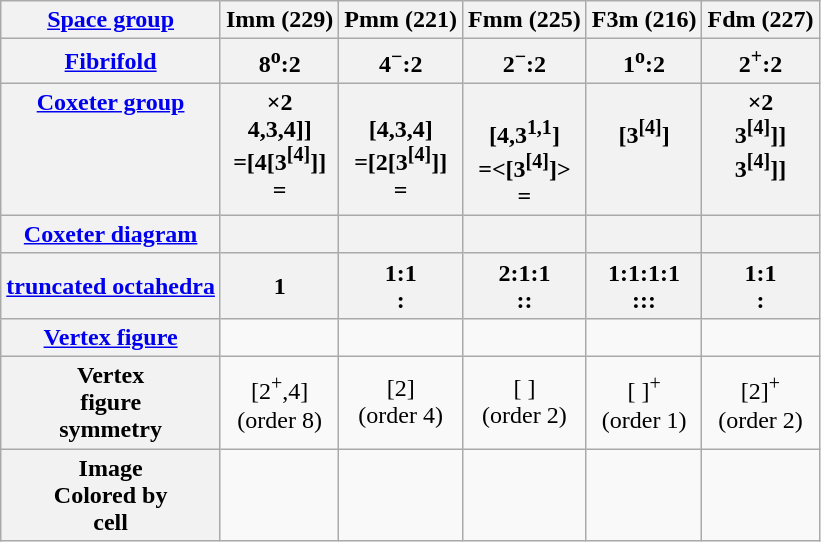<table class=wikitable>
<tr>
<th><a href='#'>Space group</a></th>
<th>Imm (229)</th>
<th>Pmm (221)</th>
<th>Fmm (225)</th>
<th>F3m (216)</th>
<th>Fdm (227)</th>
</tr>
<tr>
<th><a href='#'>Fibrifold</a></th>
<th>8<sup>o</sup>:2</th>
<th>4<sup>−</sup>:2</th>
<th>2<sup>−</sup>:2</th>
<th>1<sup>o</sup>:2</th>
<th>2<sup>+</sup>:2</th>
</tr>
<tr valign=top>
<th valign=center><a href='#'>Coxeter group</a></th>
<th>×2<br>4,3,4]]<br>=[4[3<sup>[4]</sup>]]<br> = </th>
<th><br>[4,3,4]<br>=[2[3<sup>[4]</sup>]]<br> = </th>
<th><br>[4,3<sup>1,1</sup>]<br>=<[3<sup>[4]</sup>]><br> = </th>
<th><br>[3<sup>[4]</sup>]<br> <br></th>
<th>×2<br>3<sup>[4]</sup>]]<br>3<sup>[4]</sup>]]<br></th>
</tr>
<tr>
<th><a href='#'>Coxeter diagram</a></th>
<th></th>
<th></th>
<th></th>
<th></th>
<th></th>
</tr>
<tr align=center>
<th><a href='#'>truncated octahedra</a></th>
<th>1<br></th>
<th>1:1<br>:</th>
<th>2:1:1<br>::</th>
<th>1:1:1:1<br>:::</th>
<th>1:1<br>:</th>
</tr>
<tr align=center>
<th><a href='#'>Vertex figure</a></th>
<td></td>
<td></td>
<td></td>
<td></td>
<td></td>
</tr>
<tr align=center>
<th>Vertex<br>figure<br>symmetry</th>
<td>[2<sup>+</sup>,4]<br>(order 8)</td>
<td>[2]<br>(order 4)</td>
<td>[ ]<br>(order 2)</td>
<td>[ ]<sup>+</sup><br>(order 1)</td>
<td>[2]<sup>+</sup><br>(order 2)</td>
</tr>
<tr>
<th>Image<br>Colored by<br>cell</th>
<td></td>
<td></td>
<td></td>
<td></td>
<td></td>
</tr>
</table>
